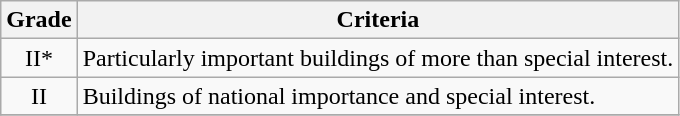<table class="wikitable" border="1">
<tr>
<th>Grade</th>
<th>Criteria</th>
</tr>
<tr>
<td align="center" >II*</td>
<td>Particularly important buildings of more than special interest.</td>
</tr>
<tr>
<td align="center" >II</td>
<td>Buildings of national importance and special interest.</td>
</tr>
<tr>
</tr>
</table>
